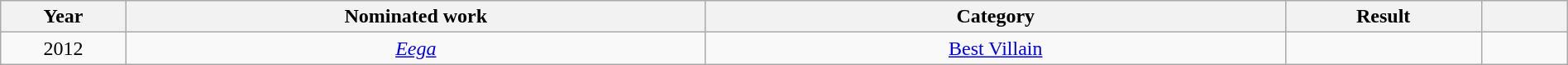<table class="wikitable" width=100%>
<tr>
<th width=8%>Year</th>
<th width=37%>Nominated work</th>
<th width=37%>Category</th>
<th width=12.5%>Result</th>
<th width=5.5%></th>
</tr>
<tr>
<td style="text-align:center;">2012</td>
<td style="text-align: center;"><em><a href='#'>Eega</a></em></td>
<td style="text-align: center;"><a href='#'>Best Villain</a></td>
<td></td>
<td style="text-align: center;"></td>
</tr>
</table>
